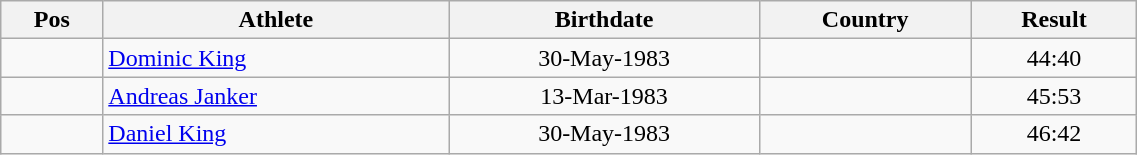<table class="wikitable"  style="text-align:center; width:60%;">
<tr>
<th>Pos</th>
<th>Athlete</th>
<th>Birthdate</th>
<th>Country</th>
<th>Result</th>
</tr>
<tr>
<td align=center></td>
<td align=left><a href='#'>Dominic King</a></td>
<td>30-May-1983</td>
<td align=left></td>
<td>44:40</td>
</tr>
<tr>
<td align=center></td>
<td align=left><a href='#'>Andreas Janker</a></td>
<td>13-Mar-1983</td>
<td align=left></td>
<td>45:53</td>
</tr>
<tr>
<td align=center></td>
<td align=left><a href='#'>Daniel King</a></td>
<td>30-May-1983</td>
<td align=left></td>
<td>46:42</td>
</tr>
</table>
